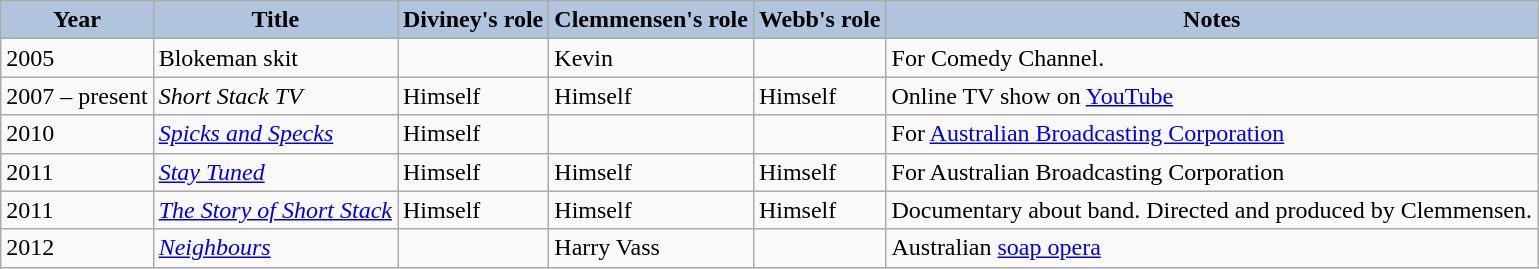<table class="wikitable">
<tr style="background:#ccc; text-align:center;">
<th style="background:#b0c4de;">Year</th>
<th style="background:#b0c4de;">Title</th>
<th style="background:#b0c4de;">Diviney's role</th>
<th style="background:#b0c4de;">Clemmensen's role</th>
<th style="background:#b0c4de;">Webb's role</th>
<th style="background:#b0c4de;">Notes</th>
</tr>
<tr>
<td>2005</td>
<td>Blokeman skit</td>
<td></td>
<td>Kevin</td>
<td></td>
<td>For Comedy Channel.</td>
</tr>
<tr>
<td>2007 – present</td>
<td><em>Short Stack TV</em></td>
<td>Himself</td>
<td>Himself</td>
<td>Himself</td>
<td>Online TV show on <a href='#'>YouTube</a></td>
</tr>
<tr>
<td>2010</td>
<td><em><a href='#'>Spicks and Specks</a></em></td>
<td>Himself</td>
<td></td>
<td></td>
<td>For <a href='#'>Australian Broadcasting Corporation</a></td>
</tr>
<tr>
<td>2011</td>
<td><em><a href='#'>Stay Tuned</a></em></td>
<td>Himself</td>
<td>Himself</td>
<td>Himself</td>
<td>For Australian Broadcasting Corporation</td>
</tr>
<tr>
<td>2011</td>
<td><em><a href='#'>The Story of Short Stack</a></em></td>
<td>Himself</td>
<td>Himself</td>
<td>Himself</td>
<td>Documentary about band. Directed and produced by Clemmensen.</td>
</tr>
<tr>
<td>2012</td>
<td><em><a href='#'>Neighbours</a></em></td>
<td></td>
<td>Harry Vass</td>
<td></td>
<td>Australian <a href='#'>soap opera</a></td>
</tr>
</table>
